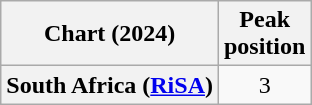<table class="wikitable sortable plainrowheaders" style="text-align:center">
<tr>
<th scope="col">Chart (2024)</th>
<th scope="col">Peak<br>position</th>
</tr>
<tr>
<th scope="row">South Africa (<a href='#'>RiSA</a>)</th>
<td>3</td>
</tr>
</table>
